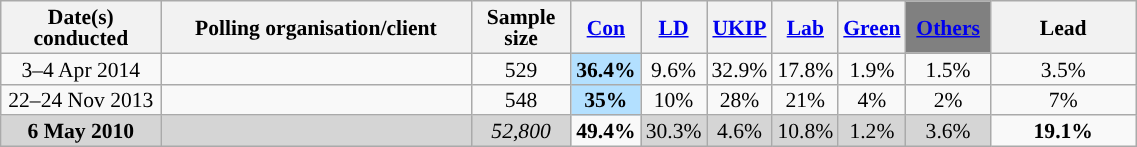<table class="wikitable sortable" style="text-align:center;font-size:90%;line-height:14px">
<tr>
<th ! style="width:100px;">Date(s)<br>conducted</th>
<th style="width:200px;">Polling organisation/client</th>
<th class="unsortable" style="width:60px;">Sample size</th>
<th class="unsortable" style="background:"><a href='#'><span>Con</span></a></th>
<th class="unsortable" style="background:"><a href='#'><span>LD</span></a></th>
<th class="unsortable" style="background:"><a href='#'><span>UKIP</span></a></th>
<th class="unsortable" style="background:"><a href='#'><span>Lab</span></a></th>
<th class="unsortable" style="background:"><a href='#'><span>Green</span></a></th>
<th class="unsortable" style="background:gray; width:50px;"><a href='#'><span>Others</span></a></th>
<th class="unsortable" style="width:90px;">Lead</th>
</tr>
<tr>
<td>3–4 Apr 2014</td>
<td></td>
<td>529</td>
<td style="background:#B3E0FF"><strong>36.4%</strong></td>
<td>9.6%</td>
<td>32.9%</td>
<td>17.8%</td>
<td>1.9%</td>
<td>1.5%</td>
<td style="background:">3.5%</td>
</tr>
<tr>
<td>22–24 Nov 2013</td>
<td></td>
<td>548</td>
<td style="background:#B3E0FF"><strong>35%</strong></td>
<td>10%</td>
<td>28%</td>
<td>21%</td>
<td>4%</td>
<td>2%</td>
<td style="background:">7%</td>
</tr>
<tr>
<td style="background:#D5D5D5"><strong>6 May 2010</strong></td>
<td style="background:#D5D5D5"></td>
<td style="background:#D5D5D5"><em>52,800</em></td>
<td style="background:"><strong>49.4%</strong></td>
<td style="background:#D5D5D5">30.3%</td>
<td style="background:#D5D5D5">4.6%</td>
<td style="background:#D5D5D5">10.8%</td>
<td style="background:#D5D5D5">1.2%</td>
<td style="background:#D5D5D5">3.6%</td>
<td style="background:"><strong>19.1% </strong></td>
</tr>
</table>
